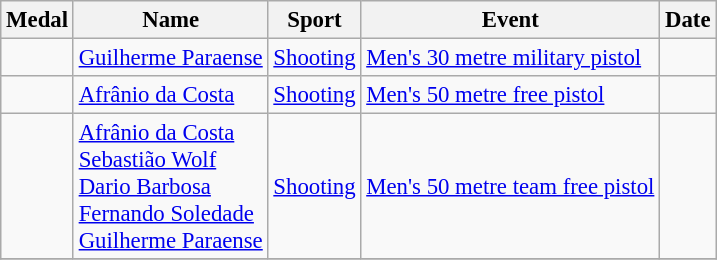<table class="wikitable sortable"  style="font-size:95%">
<tr>
<th>Medal</th>
<th>Name</th>
<th>Sport</th>
<th>Event</th>
<th>Date</th>
</tr>
<tr>
<td></td>
<td><a href='#'>Guilherme Paraense</a></td>
<td><a href='#'>Shooting</a></td>
<td><a href='#'>Men's 30 metre military pistol</a></td>
<td></td>
</tr>
<tr>
<td></td>
<td><a href='#'>Afrânio da Costa</a></td>
<td><a href='#'>Shooting</a></td>
<td><a href='#'>Men's 50 metre free pistol</a></td>
<td></td>
</tr>
<tr>
<td></td>
<td><a href='#'>Afrânio da Costa</a><br><a href='#'>Sebastião Wolf</a><br><a href='#'>Dario Barbosa</a><br><a href='#'>Fernando Soledade</a><br><a href='#'>Guilherme Paraense</a></td>
<td><a href='#'>Shooting</a></td>
<td><a href='#'>Men's 50 metre team free pistol</a></td>
<td></td>
</tr>
<tr>
</tr>
</table>
